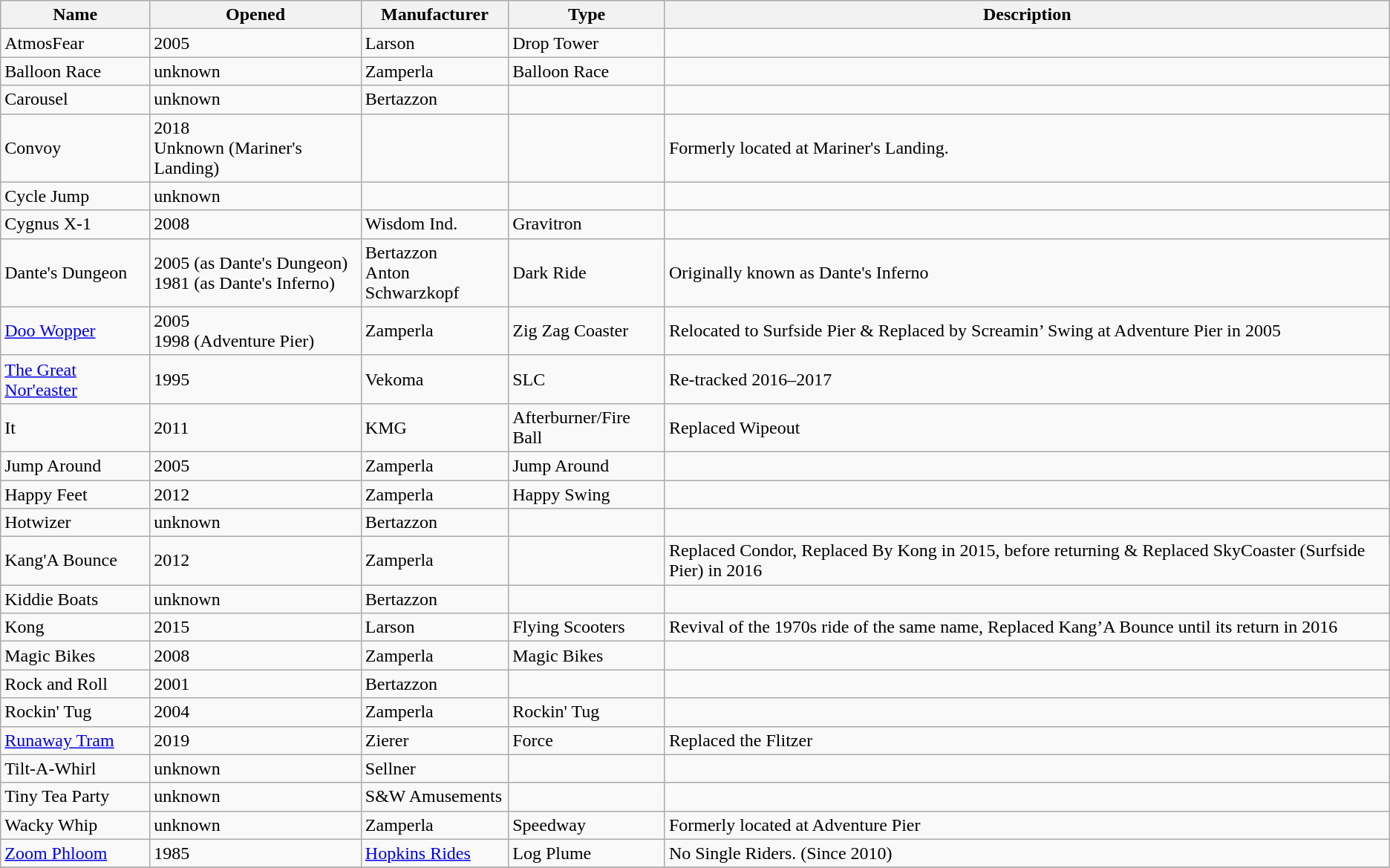<table class="wikitable sortable">
<tr>
<th>Name</th>
<th>Opened</th>
<th>Manufacturer</th>
<th>Type</th>
<th>Description</th>
</tr>
<tr>
<td>AtmosFear</td>
<td>2005</td>
<td>Larson</td>
<td>Drop Tower</td>
<td></td>
</tr>
<tr>
<td>Balloon Race</td>
<td>unknown</td>
<td>Zamperla</td>
<td>Balloon Race</td>
<td></td>
</tr>
<tr>
<td>Carousel</td>
<td>unknown</td>
<td>Bertazzon</td>
<td></td>
<td></td>
</tr>
<tr>
<td>Convoy</td>
<td>2018<br>Unknown (Mariner's Landing)</td>
<td></td>
<td></td>
<td>Formerly located at Mariner's Landing.</td>
</tr>
<tr>
<td>Cycle Jump</td>
<td>unknown</td>
<td></td>
<td></td>
<td></td>
</tr>
<tr>
<td>Cygnus X-1</td>
<td>2008</td>
<td>Wisdom Ind.</td>
<td>Gravitron</td>
<td></td>
</tr>
<tr>
<td>Dante's Dungeon</td>
<td>2005 (as Dante's Dungeon)<br>1981 (as Dante's Inferno)</td>
<td>Bertazzon<br>Anton Schwarzkopf</td>
<td>Dark Ride</td>
<td>Originally known as Dante's Inferno</td>
</tr>
<tr>
<td><a href='#'>Doo Wopper</a></td>
<td>2005<br>1998 (Adventure Pier)</td>
<td>Zamperla</td>
<td>Zig Zag Coaster</td>
<td>Relocated to Surfside Pier & Replaced by Screamin’ Swing at Adventure Pier in 2005</td>
</tr>
<tr>
<td><a href='#'>The Great Nor'easter</a></td>
<td>1995</td>
<td>Vekoma</td>
<td>SLC</td>
<td>Re-tracked 2016–2017</td>
</tr>
<tr>
<td>It</td>
<td>2011</td>
<td>KMG</td>
<td>Afterburner/Fire Ball</td>
<td>Replaced Wipeout</td>
</tr>
<tr>
<td>Jump Around</td>
<td>2005</td>
<td>Zamperla</td>
<td>Jump Around</td>
<td></td>
</tr>
<tr>
<td>Happy Feet</td>
<td>2012</td>
<td>Zamperla</td>
<td>Happy Swing</td>
<td></td>
</tr>
<tr>
<td>Hotwizer</td>
<td>unknown</td>
<td>Bertazzon</td>
<td></td>
<td></td>
</tr>
<tr>
<td>Kang'A Bounce</td>
<td>2012</td>
<td>Zamperla</td>
<td></td>
<td>Replaced Condor, Replaced By Kong in 2015, before returning & Replaced SkyCoaster (Surfside Pier) in 2016</td>
</tr>
<tr>
<td>Kiddie Boats</td>
<td>unknown</td>
<td>Bertazzon</td>
<td></td>
<td></td>
</tr>
<tr>
<td>Kong</td>
<td>2015</td>
<td>Larson</td>
<td>Flying Scooters</td>
<td>Revival of the 1970s ride of the same name, Replaced Kang’A Bounce until its return in 2016</td>
</tr>
<tr>
<td>Magic Bikes</td>
<td>2008</td>
<td>Zamperla</td>
<td>Magic Bikes</td>
<td></td>
</tr>
<tr>
<td>Rock and Roll</td>
<td>2001</td>
<td>Bertazzon</td>
<td></td>
<td></td>
</tr>
<tr>
<td>Rockin' Tug</td>
<td>2004</td>
<td>Zamperla</td>
<td>Rockin' Tug</td>
<td></td>
</tr>
<tr>
<td><a href='#'>Runaway Tram</a></td>
<td>2019</td>
<td>Zierer</td>
<td>Force</td>
<td>Replaced the Flitzer</td>
</tr>
<tr>
<td>Tilt-A-Whirl</td>
<td>unknown</td>
<td>Sellner</td>
<td></td>
<td></td>
</tr>
<tr>
<td>Tiny Tea Party</td>
<td>unknown</td>
<td>S&W Amusements</td>
<td></td>
<td></td>
</tr>
<tr>
<td>Wacky Whip</td>
<td>unknown</td>
<td>Zamperla</td>
<td>Speedway</td>
<td>Formerly located at Adventure Pier</td>
</tr>
<tr>
<td><a href='#'>Zoom Phloom</a></td>
<td>1985</td>
<td><a href='#'>Hopkins Rides</a></td>
<td>Log Plume</td>
<td>No Single Riders. (Since 2010)</td>
</tr>
<tr>
</tr>
</table>
